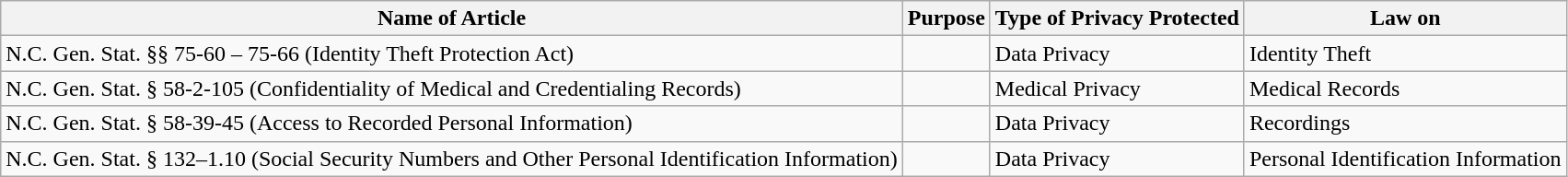<table class="wikitable">
<tr>
<th>Name of Article</th>
<th>Purpose</th>
<th>Type of Privacy Protected</th>
<th>Law on</th>
</tr>
<tr>
<td>N.C. Gen. Stat. §§ 75-60 – 75-66 (Identity Theft Protection Act)</td>
<td></td>
<td>Data Privacy</td>
<td>Identity Theft</td>
</tr>
<tr>
<td>N.C. Gen. Stat. § 58-2-105 (Confidentiality of Medical and Credentialing Records)</td>
<td></td>
<td>Medical Privacy</td>
<td>Medical Records</td>
</tr>
<tr>
<td>N.C. Gen. Stat. § 58-39-45 (Access to Recorded Personal Information)</td>
<td></td>
<td>Data Privacy</td>
<td>Recordings</td>
</tr>
<tr>
<td>N.C. Gen. Stat. § 132–1.10 (Social Security Numbers and Other Personal Identification Information)</td>
<td></td>
<td>Data Privacy</td>
<td>Personal Identification Information</td>
</tr>
</table>
